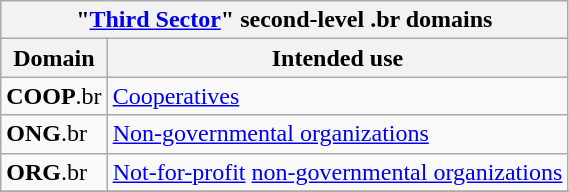<table class="wikitable mw-collapsible" border="1">
<tr>
<th colspan="2">"<a href='#'>Third Sector</a>" second-level .br domains</th>
</tr>
<tr>
<th>Domain</th>
<th>Intended use</th>
</tr>
<tr>
<td><strong>COOP</strong>.br</td>
<td><a href='#'>Cooperatives</a></td>
</tr>
<tr>
<td><strong>ONG</strong>.br</td>
<td><a href='#'>Non-governmental organizations</a></td>
</tr>
<tr>
<td><strong>ORG</strong>.br</td>
<td><a href='#'>Not-for-profit</a> <a href='#'>non-governmental organizations</a></td>
</tr>
<tr>
</tr>
</table>
